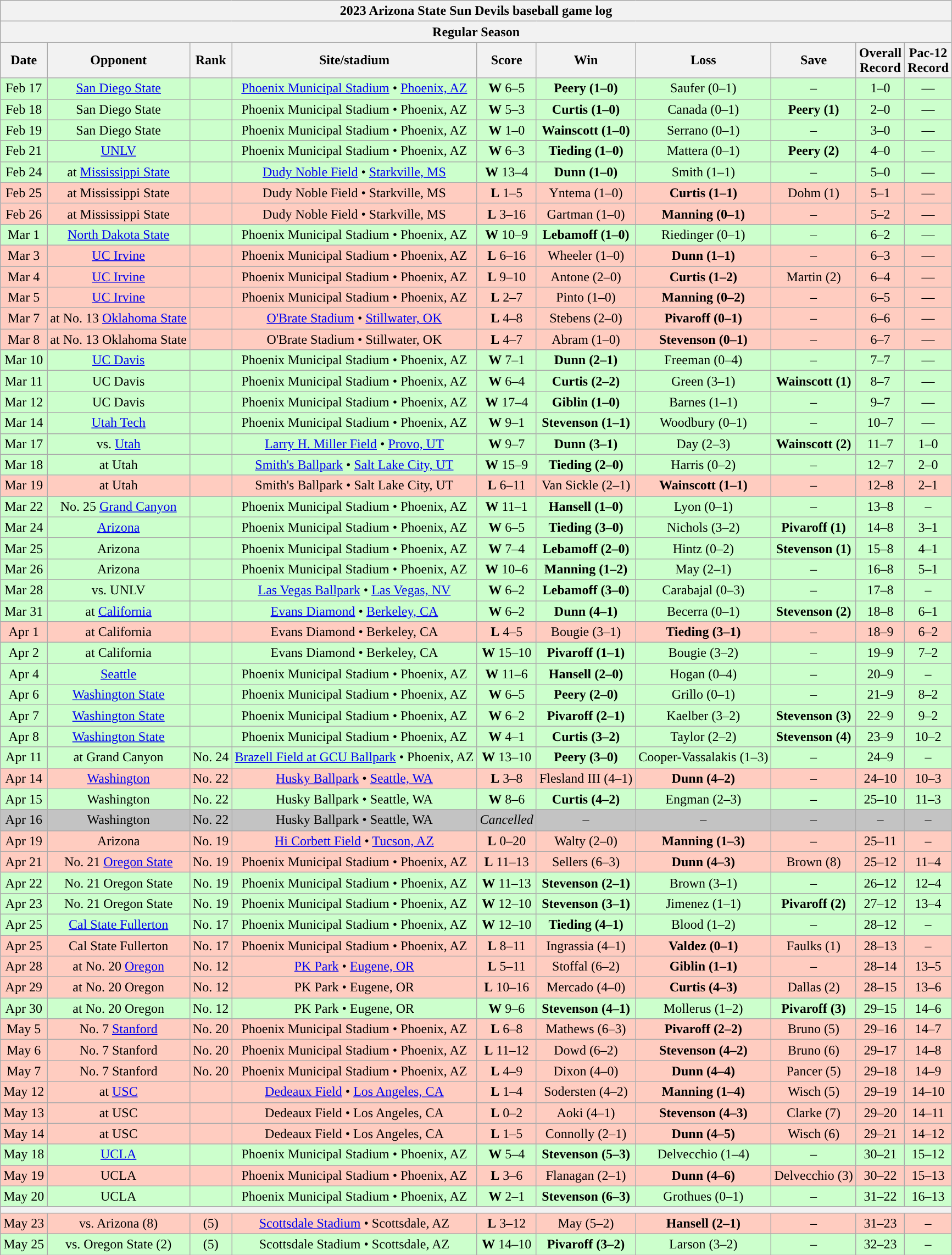<table class="wikitable">
<tr>
<th colspan="10">2023 Arizona State Sun Devils baseball game log</th>
</tr>
<tr>
<th colspan="10">Regular Season</th>
</tr>
<tr>
<th>Date</th>
<th>Opponent</th>
<th>Rank</th>
<th>Site/stadium</th>
<th>Score</th>
<th>Win</th>
<th>Loss</th>
<th>Save</th>
<th>Overall<br>Record</th>
<th>Pac-12<br>Record</th>
</tr>
<tr bgcolor="ccffcc" align="center">
<td>Feb 17</td>
<td><a href='#'>San Diego State</a></td>
<td></td>
<td><a href='#'>Phoenix Municipal Stadium</a> • <a href='#'>Phoenix, AZ</a></td>
<td><strong>W</strong> 6–5</td>
<td><strong>Peery (1–0)</strong></td>
<td>Saufer (0–1)</td>
<td>–</td>
<td>1–0</td>
<td>—</td>
</tr>
<tr bgcolor="ccffcc" align="center">
<td>Feb 18</td>
<td>San Diego State</td>
<td></td>
<td>Phoenix Municipal Stadium • Phoenix, AZ</td>
<td><strong>W</strong> 5–3</td>
<td><strong>Curtis (1–0)</strong></td>
<td>Canada (0–1)</td>
<td><strong>Peery (1)</strong></td>
<td>2–0</td>
<td>—</td>
</tr>
<tr bgcolor="ccffcc" align="center">
<td>Feb 19</td>
<td>San Diego State</td>
<td></td>
<td>Phoenix Municipal Stadium • Phoenix, AZ</td>
<td><strong>W</strong> 1–0</td>
<td><strong>Wainscott (1–0)</strong></td>
<td>Serrano (0–1)</td>
<td>–</td>
<td>3–0</td>
<td>—</td>
</tr>
<tr bgcolor="ccffcc" align="center">
<td>Feb 21</td>
<td><a href='#'>UNLV</a></td>
<td></td>
<td>Phoenix Municipal Stadium • Phoenix, AZ</td>
<td><strong>W</strong> 6–3</td>
<td><strong>Tieding (1–0)</strong></td>
<td>Mattera (0–1)</td>
<td><strong>Peery (2)</strong></td>
<td>4–0</td>
<td>—</td>
</tr>
<tr bgcolor="ccffcc" align="center">
<td>Feb 24</td>
<td>at <a href='#'>Mississippi State</a></td>
<td></td>
<td><a href='#'>Dudy Noble Field</a> • <a href='#'>Starkville, MS</a></td>
<td><strong>W</strong> 13–4</td>
<td><strong>Dunn (1–0)</strong></td>
<td>Smith (1–1)</td>
<td>–</td>
<td>5–0</td>
<td>—</td>
</tr>
<tr bgcolor="ffccc" align="center">
<td>Feb 25</td>
<td>at Mississippi State</td>
<td></td>
<td>Dudy Noble Field • Starkville, MS</td>
<td><strong>L</strong> 1–5</td>
<td>Yntema (1–0)</td>
<td><strong>Curtis (1–1)</strong></td>
<td>Dohm (1)</td>
<td>5–1</td>
<td>—</td>
</tr>
<tr bgcolor="ffccc" align="center">
<td>Feb 26</td>
<td>at Mississippi State</td>
<td></td>
<td>Dudy Noble Field • Starkville, MS</td>
<td><strong>L</strong> 3–16</td>
<td>Gartman (1–0)</td>
<td><strong>Manning (0–1)</strong></td>
<td>–</td>
<td>5–2</td>
<td>—</td>
</tr>
<tr bgcolor="ccffcc" align="center">
<td>Mar 1</td>
<td><a href='#'>North Dakota State</a></td>
<td></td>
<td>Phoenix Municipal Stadium • Phoenix, AZ</td>
<td><strong>W</strong> 10–9</td>
<td><strong>Lebamoff (1–0)</strong></td>
<td>Riedinger (0–1)</td>
<td>–</td>
<td>6–2</td>
<td>—</td>
</tr>
<tr bgcolor="ffccc" align="center">
<td>Mar 3</td>
<td><a href='#'>UC Irvine</a></td>
<td></td>
<td>Phoenix Municipal Stadium • Phoenix, AZ</td>
<td><strong>L</strong> 6–16</td>
<td>Wheeler (1–0)</td>
<td><strong>Dunn (1–1)</strong></td>
<td>–</td>
<td>6–3</td>
<td>—</td>
</tr>
<tr bgcolor="ffccc" align="center">
<td>Mar 4</td>
<td><a href='#'>UC Irvine</a></td>
<td></td>
<td>Phoenix Municipal Stadium • Phoenix, AZ</td>
<td><strong>L</strong> 9–10</td>
<td>Antone (2–0)</td>
<td><strong>Curtis (1–2)</strong></td>
<td>Martin (2)</td>
<td>6–4</td>
<td>—</td>
</tr>
<tr bgcolor="ffccc" align="center">
<td>Mar 5</td>
<td><a href='#'>UC Irvine</a></td>
<td></td>
<td>Phoenix Municipal Stadium • Phoenix, AZ</td>
<td><strong>L</strong> 2–7</td>
<td>Pinto (1–0)</td>
<td><strong>Manning (0–2)</strong></td>
<td>–</td>
<td>6–5</td>
<td>—</td>
</tr>
<tr bgcolor="ffccc" align="center">
<td>Mar 7</td>
<td>at No. 13 <a href='#'>Oklahoma State</a></td>
<td></td>
<td><a href='#'>O'Brate Stadium</a> • <a href='#'>Stillwater, OK</a></td>
<td><strong>L</strong> 4–8</td>
<td>Stebens (2–0)</td>
<td><strong>Pivaroff (0–1)</strong></td>
<td>–</td>
<td>6–6</td>
<td>—</td>
</tr>
<tr bgcolor="ffccc" align="center">
<td>Mar 8</td>
<td>at No. 13 Oklahoma State</td>
<td></td>
<td>O'Brate Stadium • Stillwater, OK</td>
<td><strong>L</strong> 4–7</td>
<td>Abram (1–0)</td>
<td><strong>Stevenson (0–1)</strong></td>
<td>–</td>
<td>6–7</td>
<td>—</td>
</tr>
<tr bgcolor="ccffcc" align="center">
<td>Mar 10</td>
<td><a href='#'>UC Davis</a></td>
<td></td>
<td>Phoenix Municipal Stadium • Phoenix, AZ</td>
<td><strong>W</strong> 7–1</td>
<td><strong>Dunn (2–1)</strong></td>
<td>Freeman (0–4)</td>
<td>–</td>
<td>7–7</td>
<td>—</td>
</tr>
<tr bgcolor="ccffcc" align="center">
<td>Mar 11</td>
<td>UC Davis</td>
<td></td>
<td>Phoenix Municipal Stadium • Phoenix, AZ</td>
<td><strong>W</strong> 6–4</td>
<td><strong>Curtis (2–2)</strong></td>
<td>Green (3–1)</td>
<td><strong>Wainscott (1)</strong></td>
<td>8–7</td>
<td>—</td>
</tr>
<tr bgcolor="ccffcc" align="center">
<td>Mar 12</td>
<td>UC Davis</td>
<td></td>
<td>Phoenix Municipal Stadium • Phoenix, AZ</td>
<td><strong>W</strong> 17–4</td>
<td><strong>Giblin (1–0)</strong></td>
<td>Barnes (1–1)</td>
<td>–</td>
<td>9–7</td>
<td>—</td>
</tr>
<tr bgcolor="ccffcc" align="center">
<td>Mar 14</td>
<td><a href='#'>Utah Tech</a></td>
<td></td>
<td>Phoenix Municipal Stadium • Phoenix, AZ</td>
<td><strong>W</strong> 9–1</td>
<td><strong>Stevenson (1–1)</strong></td>
<td>Woodbury (0–1)</td>
<td>–</td>
<td>10–7</td>
<td>—</td>
</tr>
<tr bgcolor="ccffcc" align="center">
<td>Mar 17</td>
<td>vs. <a href='#'>Utah</a></td>
<td></td>
<td><a href='#'>Larry H. Miller Field</a> • <a href='#'>Provo, UT</a></td>
<td><strong>W</strong> 9–7</td>
<td><strong>Dunn (3–1)</strong></td>
<td>Day (2–3)</td>
<td><strong>Wainscott (2)</strong></td>
<td>11–7</td>
<td>1–0</td>
</tr>
<tr bgcolor="ccffcc" align="center">
<td>Mar 18</td>
<td>at Utah</td>
<td></td>
<td><a href='#'>Smith's Ballpark</a> • <a href='#'>Salt Lake City, UT</a></td>
<td><strong>W</strong> 15–9</td>
<td><strong>Tieding (2–0)</strong></td>
<td>Harris (0–2)</td>
<td>–</td>
<td>12–7</td>
<td>2–0</td>
</tr>
<tr bgcolor="ffccc" align="center">
<td>Mar 19</td>
<td>at Utah</td>
<td></td>
<td>Smith's Ballpark • Salt Lake City, UT</td>
<td><strong>L</strong> 6–11</td>
<td>Van Sickle (2–1)</td>
<td><strong>Wainscott (1–1)</strong></td>
<td>–</td>
<td>12–8</td>
<td>2–1</td>
</tr>
<tr bgcolor="ccffcc" align="center">
<td>Mar 22</td>
<td>No. 25 <a href='#'>Grand Canyon</a></td>
<td></td>
<td>Phoenix Municipal Stadium • Phoenix, AZ</td>
<td><strong>W</strong> 11–1</td>
<td><strong>Hansell (1–0)</strong></td>
<td>Lyon (0–1)</td>
<td>–</td>
<td>13–8</td>
<td>–</td>
</tr>
<tr bgcolor="ccffcc" align="center">
<td>Mar 24</td>
<td><a href='#'>Arizona</a></td>
<td></td>
<td>Phoenix Municipal Stadium • Phoenix, AZ</td>
<td><strong>W</strong> 6–5</td>
<td><strong>Tieding (3–0)</strong></td>
<td>Nichols (3–2)</td>
<td><strong>Pivaroff (1)</strong></td>
<td>14–8</td>
<td>3–1</td>
</tr>
<tr bgcolor="ccffcc" align="center">
<td>Mar 25</td>
<td>Arizona</td>
<td></td>
<td>Phoenix Municipal Stadium • Phoenix, AZ</td>
<td><strong>W</strong> 7–4</td>
<td><strong>Lebamoff (2–0)</strong></td>
<td>Hintz (0–2)</td>
<td><strong>Stevenson (1)</strong></td>
<td>15–8</td>
<td>4–1</td>
</tr>
<tr bgcolor="ccffcc" align="center">
<td>Mar 26</td>
<td>Arizona</td>
<td></td>
<td>Phoenix Municipal Stadium • Phoenix, AZ</td>
<td><strong>W</strong> 10–6</td>
<td><strong>Manning (1–2)</strong></td>
<td>May (2–1)</td>
<td>–</td>
<td>16–8</td>
<td>5–1</td>
</tr>
<tr bgcolor="ccffcc" align="center">
<td>Mar 28</td>
<td>vs. UNLV</td>
<td></td>
<td><a href='#'>Las Vegas Ballpark</a> • <a href='#'>Las Vegas, NV</a></td>
<td><strong>W</strong> 6–2</td>
<td><strong>Lebamoff (3–0)</strong></td>
<td>Carabajal (0–3)</td>
<td>–</td>
<td>17–8</td>
<td>–</td>
</tr>
<tr bgcolor="ccffcc" align="center">
<td>Mar 31</td>
<td>at <a href='#'>California</a></td>
<td></td>
<td><a href='#'>Evans Diamond</a> • <a href='#'>Berkeley, CA</a></td>
<td><strong>W</strong> 6–2</td>
<td><strong>Dunn (4–1)</strong></td>
<td>Becerra (0–1)</td>
<td><strong>Stevenson (2)</strong></td>
<td>18–8</td>
<td>6–1</td>
</tr>
<tr bgcolor="ffccc" align="center">
<td>Apr 1</td>
<td>at California</td>
<td></td>
<td>Evans Diamond • Berkeley, CA</td>
<td><strong>L</strong> 4–5</td>
<td>Bougie (3–1)</td>
<td><strong>Tieding (3–1)</strong></td>
<td>–</td>
<td>18–9</td>
<td>6–2</td>
</tr>
<tr bgcolor="ccffcc" align="center">
<td>Apr 2</td>
<td>at California</td>
<td></td>
<td>Evans Diamond • Berkeley, CA</td>
<td><strong>W</strong> 15–10</td>
<td><strong>Pivaroff (1–1)</strong></td>
<td>Bougie (3–2)</td>
<td>–</td>
<td>19–9</td>
<td>7–2</td>
</tr>
<tr bgcolor="ccffcc" align="center">
<td>Apr 4</td>
<td><a href='#'>Seattle</a></td>
<td></td>
<td>Phoenix Municipal Stadium • Phoenix, AZ</td>
<td><strong>W</strong> 11–6</td>
<td><strong>Hansell (2–0)</strong></td>
<td>Hogan (0–4)</td>
<td>–</td>
<td>20–9</td>
<td>–</td>
</tr>
<tr bgcolor="ccffcc" align="center">
<td>Apr 6</td>
<td><a href='#'>Washington State</a></td>
<td></td>
<td>Phoenix Municipal Stadium • Phoenix, AZ</td>
<td><strong>W</strong> 6–5</td>
<td><strong>Peery (2–0)</strong></td>
<td>Grillo (0–1)</td>
<td>–</td>
<td>21–9</td>
<td>8–2</td>
</tr>
<tr bgcolor="ccffcc" align="center">
<td>Apr 7</td>
<td><a href='#'>Washington State</a></td>
<td></td>
<td>Phoenix Municipal Stadium • Phoenix, AZ</td>
<td><strong>W</strong> 6–2</td>
<td><strong>Pivaroff (2–1)</strong></td>
<td>Kaelber (3–2)</td>
<td><strong>Stevenson (3)</strong></td>
<td>22–9</td>
<td>9–2</td>
</tr>
<tr bgcolor="ccffcc" align="center">
<td>Apr 8</td>
<td><a href='#'>Washington State</a></td>
<td></td>
<td>Phoenix Municipal Stadium • Phoenix, AZ</td>
<td><strong>W</strong> 4–1</td>
<td><strong>Curtis (3–2)</strong></td>
<td>Taylor (2–2)</td>
<td><strong>Stevenson (4)</strong></td>
<td>23–9</td>
<td>10–2</td>
</tr>
<tr bgcolor="ccffcc" align="center">
<td>Apr 11</td>
<td>at Grand Canyon</td>
<td>No. 24</td>
<td><a href='#'>Brazell Field at GCU Ballpark</a> • Phoenix, AZ</td>
<td><strong>W</strong> 13–10</td>
<td><strong>Peery (3–0)</strong></td>
<td>Cooper-Vassalakis (1–3)</td>
<td>–</td>
<td>24–9</td>
<td>–</td>
</tr>
<tr bgcolor="ffccc" align="center">
<td>Apr 14</td>
<td><a href='#'>Washington</a></td>
<td>No. 22</td>
<td><a href='#'>Husky Ballpark</a> • <a href='#'>Seattle, WA</a></td>
<td><strong>L</strong> 3–8</td>
<td>Flesland III (4–1)</td>
<td><strong>Dunn (4–2)</strong></td>
<td>–</td>
<td>24–10</td>
<td>10–3</td>
</tr>
<tr bgcolor="ccffcc" align="center">
<td>Apr 15</td>
<td>Washington</td>
<td>No. 22</td>
<td>Husky Ballpark • Seattle, WA</td>
<td><strong>W</strong> 8–6</td>
<td><strong>Curtis (4–2)</strong></td>
<td>Engman (2–3)</td>
<td>–</td>
<td>25–10</td>
<td>11–3</td>
</tr>
<tr bgcolor="c3c3c3" align="center">
<td>Apr 16</td>
<td>Washington</td>
<td>No. 22</td>
<td>Husky Ballpark • Seattle, WA</td>
<td><em>Cancelled</em></td>
<td>–</td>
<td>–</td>
<td>–</td>
<td>–</td>
<td>–</td>
</tr>
<tr bgcolor="ffccc" align="center">
<td>Apr 19</td>
<td>Arizona</td>
<td>No. 19</td>
<td><a href='#'>Hi Corbett Field</a> • <a href='#'>Tucson, AZ</a></td>
<td><strong>L</strong> 0–20</td>
<td>Walty (2–0)</td>
<td><strong>Manning (1–3)</strong></td>
<td>–</td>
<td>25–11</td>
<td>–</td>
</tr>
<tr bgcolor="ffccc" align="center">
<td>Apr 21</td>
<td>No. 21 <a href='#'>Oregon State</a></td>
<td>No. 19</td>
<td>Phoenix Municipal Stadium • Phoenix, AZ</td>
<td><strong>L</strong> 11–13</td>
<td>Sellers (6–3)</td>
<td><strong>Dunn (4–3)</strong></td>
<td>Brown (8)</td>
<td>25–12</td>
<td>11–4</td>
</tr>
<tr bgcolor="ccffcc" align="center">
<td>Apr 22</td>
<td>No. 21 Oregon State</td>
<td>No. 19</td>
<td>Phoenix Municipal Stadium • Phoenix, AZ</td>
<td><strong>W</strong> 11–13</td>
<td><strong>Stevenson (2–1)</strong></td>
<td>Brown (3–1)</td>
<td>–</td>
<td>26–12</td>
<td>12–4</td>
</tr>
<tr bgcolor="ccffcc" align="center">
<td>Apr 23</td>
<td>No. 21 Oregon State</td>
<td>No. 19</td>
<td>Phoenix Municipal Stadium • Phoenix, AZ</td>
<td><strong>W</strong> 12–10</td>
<td><strong>Stevenson (3–1)</strong></td>
<td>Jimenez (1–1)</td>
<td><strong>Pivaroff (2)</strong></td>
<td>27–12</td>
<td>13–4</td>
</tr>
<tr bgcolor="ccffcc" align="center">
<td>Apr 25</td>
<td><a href='#'>Cal State Fullerton</a></td>
<td>No. 17</td>
<td>Phoenix Municipal Stadium • Phoenix, AZ</td>
<td><strong>W</strong> 12–10</td>
<td><strong>Tieding (4–1)</strong></td>
<td>Blood (1–2)</td>
<td>–</td>
<td>28–12</td>
<td>–</td>
</tr>
<tr bgcolor="ffccc" align="center">
<td>Apr 25</td>
<td>Cal State Fullerton</td>
<td>No. 17</td>
<td>Phoenix Municipal Stadium • Phoenix, AZ</td>
<td><strong>L</strong> 8–11</td>
<td>Ingrassia (4–1)</td>
<td><strong>Valdez (0–1)</strong></td>
<td>Faulks (1)</td>
<td>28–13</td>
<td>–</td>
</tr>
<tr bgcolor="ffccc" align="center">
<td>Apr 28</td>
<td>at No. 20 <a href='#'>Oregon</a></td>
<td>No. 12</td>
<td><a href='#'>PK Park</a> • <a href='#'>Eugene, OR</a></td>
<td><strong>L</strong> 5–11</td>
<td>Stoffal (6–2)</td>
<td><strong>Giblin (1–1)</strong></td>
<td>–</td>
<td>28–14</td>
<td>13–5</td>
</tr>
<tr bgcolor="ffccc" align="center">
<td>Apr 29</td>
<td>at No. 20 Oregon</td>
<td>No. 12</td>
<td>PK Park • Eugene, OR</td>
<td><strong>L</strong> 10–16</td>
<td>Mercado (4–0)</td>
<td><strong>Curtis (4–3)</strong></td>
<td>Dallas (2)</td>
<td>28–15</td>
<td>13–6</td>
</tr>
<tr bgcolor="ccffcc" align="center">
<td>Apr 30</td>
<td>at No. 20 Oregon</td>
<td>No. 12</td>
<td>PK Park • Eugene, OR</td>
<td><strong>W</strong> 9–6</td>
<td><strong>Stevenson (4–1)</strong></td>
<td>Mollerus (1–2)</td>
<td><strong>Pivaroff (3)</strong></td>
<td>29–15</td>
<td>14–6</td>
</tr>
<tr bgcolor="ffccc" align="center">
<td>May 5</td>
<td>No. 7 <a href='#'>Stanford</a></td>
<td>No. 20</td>
<td>Phoenix Municipal Stadium • Phoenix, AZ</td>
<td><strong>L</strong> 6–8</td>
<td>Mathews (6–3)</td>
<td><strong>Pivaroff (2–2)</strong></td>
<td>Bruno (5)</td>
<td>29–16</td>
<td>14–7</td>
</tr>
<tr bgcolor="ffccc" align="center">
<td>May 6</td>
<td>No. 7 Stanford</td>
<td>No. 20</td>
<td>Phoenix Municipal Stadium • Phoenix, AZ</td>
<td><strong>L</strong> 11–12</td>
<td>Dowd (6–2)</td>
<td><strong>Stevenson (4–2)</strong></td>
<td>Bruno (6)</td>
<td>29–17</td>
<td>14–8</td>
</tr>
<tr bgcolor="ffccc" align="center">
<td>May 7</td>
<td>No. 7 Stanford</td>
<td>No. 20</td>
<td>Phoenix Municipal Stadium • Phoenix, AZ</td>
<td><strong>L</strong> 4–9</td>
<td>Dixon (4–0)</td>
<td><strong>Dunn (4–4)</strong></td>
<td>Pancer (5)</td>
<td>29–18</td>
<td>14–9</td>
</tr>
<tr bgcolor="ffccc" align="center">
<td>May 12</td>
<td>at <a href='#'>USC</a></td>
<td></td>
<td><a href='#'>Dedeaux Field</a> • <a href='#'>Los Angeles, CA</a></td>
<td><strong>L</strong> 1–4</td>
<td>Sodersten (4–2)</td>
<td><strong>Manning (1–4)</strong></td>
<td>Wisch (5)</td>
<td>29–19</td>
<td>14–10</td>
</tr>
<tr bgcolor="ffccc" align="center">
<td>May 13</td>
<td>at USC</td>
<td></td>
<td>Dedeaux Field • Los Angeles, CA</td>
<td><strong>L</strong> 0–2</td>
<td>Aoki (4–1)</td>
<td><strong>Stevenson (4–3)</strong></td>
<td>Clarke (7)</td>
<td>29–20</td>
<td>14–11</td>
</tr>
<tr bgcolor="ffccc" align="center">
<td>May 14</td>
<td>at USC</td>
<td></td>
<td>Dedeaux Field • Los Angeles, CA</td>
<td><strong>L</strong> 1–5</td>
<td>Connolly (2–1)</td>
<td><strong>Dunn (4–5)</strong></td>
<td>Wisch (6)</td>
<td>29–21</td>
<td>14–12</td>
</tr>
<tr bgcolor="ccffcc" align="center">
<td>May 18</td>
<td><a href='#'>UCLA</a></td>
<td></td>
<td>Phoenix Municipal Stadium • Phoenix, AZ</td>
<td><strong>W</strong> 5–4</td>
<td><strong>Stevenson (5–3)</strong></td>
<td>Delvecchio (1–4)</td>
<td>–</td>
<td>30–21</td>
<td>15–12</td>
</tr>
<tr bgcolor="ffccc" align="center">
<td>May 19</td>
<td>UCLA</td>
<td></td>
<td>Phoenix Municipal Stadium • Phoenix, AZ</td>
<td><strong>L</strong> 3–6</td>
<td>Flanagan (2–1)</td>
<td><strong>Dunn (4–6)</strong></td>
<td>Delvecchio (3)</td>
<td>30–22</td>
<td>15–13</td>
</tr>
<tr bgcolor="ccffcc" align="center">
<td>May 20</td>
<td>UCLA</td>
<td></td>
<td>Phoenix Municipal Stadium • Phoenix, AZ</td>
<td><strong>W</strong> 2–1</td>
<td><strong>Stevenson (6–3)</strong></td>
<td>Grothues (0–1)</td>
<td>–</td>
<td>31–22</td>
<td>16–13</td>
</tr>
<tr>
<th colspan="10"><a href='#'></a></th>
</tr>
<tr bgcolor="ffccc" align="center">
<td>May 23</td>
<td>vs. Arizona (8)</td>
<td>(5)</td>
<td><a href='#'>Scottsdale Stadium</a> • Scottsdale, AZ</td>
<td><strong>L</strong> 3–12</td>
<td>May (5–2)</td>
<td><strong>Hansell (2–1)</strong></td>
<td>–</td>
<td>31–23</td>
<td>–</td>
</tr>
<tr bgcolor="ccffcc" align="center">
<td>May 25</td>
<td>vs. Oregon State (2)</td>
<td>(5)</td>
<td>Scottsdale Stadium • Scottsdale, AZ</td>
<td><strong>W</strong> 14–10</td>
<td><strong>Pivaroff (3–2)</strong></td>
<td>Larson (3–2)</td>
<td>–</td>
<td>32–23</td>
<td>–</td>
</tr>
</table>
